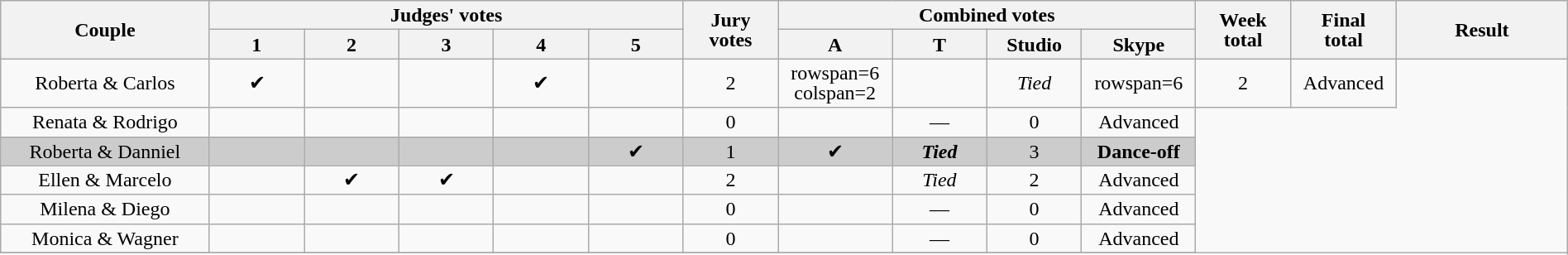<table class="wikitable" style="font-size:100%; line-height:16px; text-align:center" width="100%">
<tr>
<th rowspan=2 width="11.00%">Couple</th>
<th colspan=5 width="25.00%">Judges' votes</th>
<th rowspan=2 width="05.00%">Jury<br>votes</th>
<th colspan=4 width="20.00%">Combined votes</th>
<th rowspan=2 width="05.00%">Week<br>total</th>
<th rowspan=2 width="05.00%">Final<br>total</th>
<th rowspan=2 width="09.00%">Result</th>
</tr>
<tr>
<th width="05.00%">1</th>
<th width="05.00%">2</th>
<th width="05.00%">3</th>
<th width="05.00%">4</th>
<th width="05.00%">5</th>
<th width="05.00%">A</th>
<th width="05.00%">T</th>
<th width="05.00%">Studio</th>
<th width="05.00%">Skype</th>
</tr>
<tr>
<td>Roberta & Carlos</td>
<td>✔</td>
<td></td>
<td></td>
<td>✔</td>
<td></td>
<td>2</td>
<td>rowspan=6 colspan=2 </td>
<td></td>
<td><em>Tied</em></td>
<td>rowspan=6 </td>
<td>2</td>
<td>Advanced</td>
</tr>
<tr>
<td>Renata & Rodrigo</td>
<td></td>
<td></td>
<td></td>
<td></td>
<td></td>
<td>0</td>
<td></td>
<td>—</td>
<td>0</td>
<td>Advanced</td>
</tr>
<tr bgcolor="CCCCCC">
<td>Roberta & Danniel</td>
<td></td>
<td></td>
<td></td>
<td></td>
<td>✔</td>
<td>1</td>
<td>✔</td>
<td><strong><em>Tied</em></strong></td>
<td>3</td>
<td><strong>Dance-off</strong></td>
</tr>
<tr>
<td>Ellen & Marcelo</td>
<td></td>
<td>✔</td>
<td>✔</td>
<td></td>
<td></td>
<td>2</td>
<td></td>
<td><em>Tied</em></td>
<td>2</td>
<td>Advanced</td>
</tr>
<tr>
<td>Milena & Diego</td>
<td></td>
<td></td>
<td></td>
<td></td>
<td></td>
<td>0</td>
<td></td>
<td>—</td>
<td>0</td>
<td>Advanced</td>
</tr>
<tr>
<td>Monica & Wagner</td>
<td></td>
<td></td>
<td></td>
<td></td>
<td></td>
<td>0</td>
<td></td>
<td>—</td>
<td>0</td>
<td>Advanced</td>
</tr>
<tr>
</tr>
</table>
